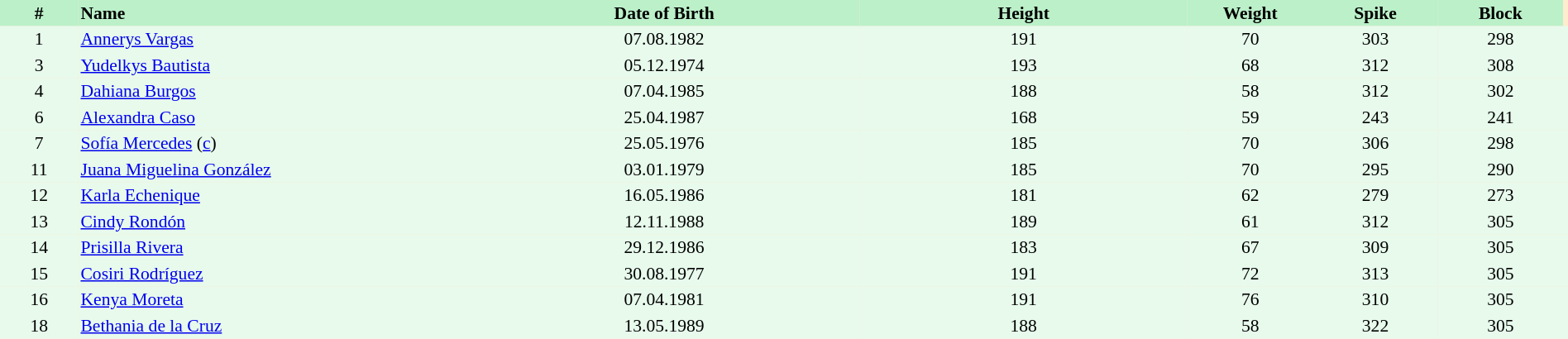<table border=0 cellpadding=2 cellspacing=0  |- bgcolor=#FFECCE style="text-align:center; font-size:90%;" width=100%>
<tr bgcolor=#BBF0C9>
<th width=5%>#</th>
<th width=25% align=left>Name</th>
<th width=25%>Date of Birth</th>
<th width=21%>Height</th>
<th width=8%>Weight</th>
<th width=8%>Spike</th>
<th width=8%>Block</th>
</tr>
<tr bgcolor=#E7FAEC>
<td>1</td>
<td align=left><a href='#'>Annerys Vargas</a></td>
<td>07.08.1982</td>
<td>191</td>
<td>70</td>
<td>303</td>
<td>298</td>
<td></td>
</tr>
<tr bgcolor=#E7FAEC>
<td>3</td>
<td align=left><a href='#'>Yudelkys Bautista</a></td>
<td>05.12.1974</td>
<td>193</td>
<td>68</td>
<td>312</td>
<td>308</td>
<td></td>
</tr>
<tr bgcolor=#E7FAEC>
<td>4</td>
<td align=left><a href='#'>Dahiana Burgos</a></td>
<td>07.04.1985</td>
<td>188</td>
<td>58</td>
<td>312</td>
<td>302</td>
<td></td>
</tr>
<tr bgcolor=#E7FAEC>
<td>6</td>
<td align=left><a href='#'>Alexandra Caso</a></td>
<td>25.04.1987</td>
<td>168</td>
<td>59</td>
<td>243</td>
<td>241</td>
<td></td>
</tr>
<tr bgcolor=#E7FAEC>
<td>7</td>
<td align=left><a href='#'>Sofía Mercedes</a> (<a href='#'>c</a>)</td>
<td>25.05.1976</td>
<td>185</td>
<td>70</td>
<td>306</td>
<td>298</td>
<td></td>
</tr>
<tr bgcolor=#E7FAEC>
<td>11</td>
<td align=left><a href='#'>Juana Miguelina González</a></td>
<td>03.01.1979</td>
<td>185</td>
<td>70</td>
<td>295</td>
<td>290</td>
<td></td>
</tr>
<tr bgcolor=#E7FAEC>
<td>12</td>
<td align=left><a href='#'>Karla Echenique</a></td>
<td>16.05.1986</td>
<td>181</td>
<td>62</td>
<td>279</td>
<td>273</td>
<td></td>
</tr>
<tr bgcolor=#E7FAEC>
<td>13</td>
<td align=left><a href='#'>Cindy Rondón</a></td>
<td>12.11.1988</td>
<td>189</td>
<td>61</td>
<td>312</td>
<td>305</td>
<td></td>
</tr>
<tr bgcolor=#E7FAEC>
<td>14</td>
<td align=left><a href='#'>Prisilla Rivera</a></td>
<td>29.12.1986</td>
<td>183</td>
<td>67</td>
<td>309</td>
<td>305</td>
<td></td>
</tr>
<tr bgcolor=#E7FAEC>
<td>15</td>
<td align=left><a href='#'>Cosiri Rodríguez</a></td>
<td>30.08.1977</td>
<td>191</td>
<td>72</td>
<td>313</td>
<td>305</td>
<td></td>
</tr>
<tr bgcolor=#E7FAEC>
<td>16</td>
<td align=left><a href='#'>Kenya Moreta</a></td>
<td>07.04.1981</td>
<td>191</td>
<td>76</td>
<td>310</td>
<td>305</td>
<td></td>
</tr>
<tr bgcolor=#E7FAEC>
<td>18</td>
<td align=left><a href='#'>Bethania de la Cruz</a></td>
<td>13.05.1989</td>
<td>188</td>
<td>58</td>
<td>322</td>
<td>305</td>
<td></td>
</tr>
</table>
